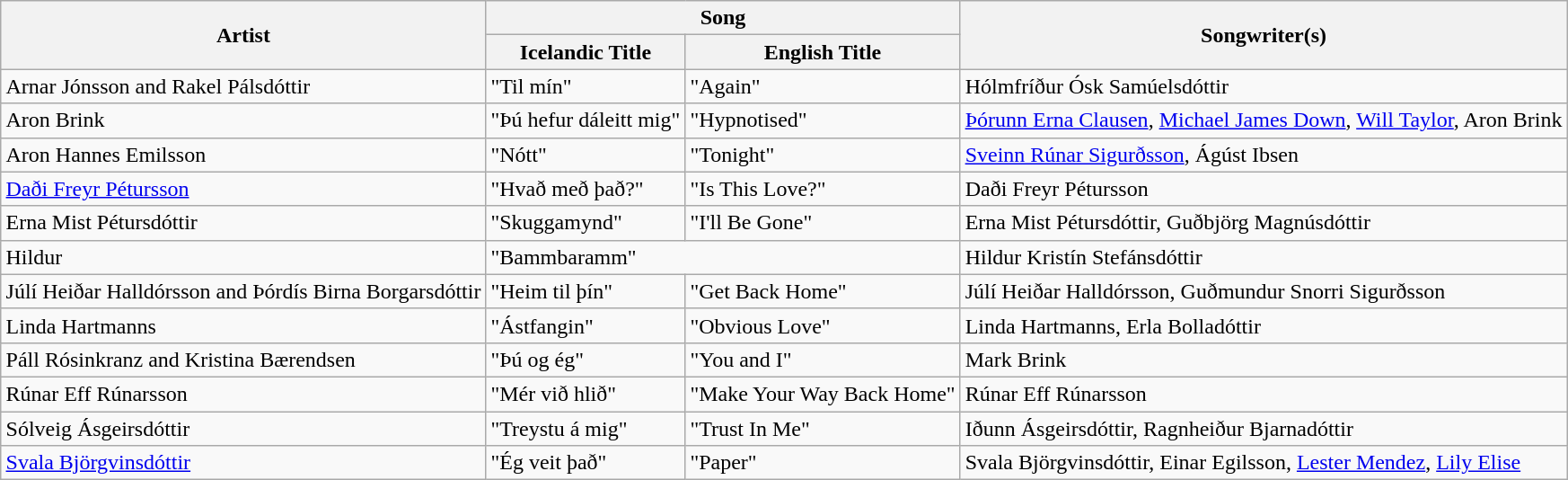<table class="sortable wikitable" style="margin: 1em auto 1em auto; text-align:left">
<tr>
<th rowspan="2">Artist</th>
<th colspan="2">Song</th>
<th rowspan="2">Songwriter(s)</th>
</tr>
<tr>
<th>Icelandic Title</th>
<th>English Title</th>
</tr>
<tr>
<td>Arnar Jónsson and Rakel Pálsdóttir</td>
<td>"Til mín"</td>
<td>"Again"</td>
<td>Hólmfríður Ósk Samúelsdóttir</td>
</tr>
<tr>
<td>Aron Brink</td>
<td>"Þú hefur dáleitt mig"</td>
<td>"Hypnotised"</td>
<td><a href='#'>Þórunn Erna Clausen</a>, <a href='#'>Michael James Down</a>, <a href='#'>Will Taylor</a>, Aron Brink</td>
</tr>
<tr>
<td>Aron Hannes Emilsson</td>
<td>"Nótt"</td>
<td>"Tonight"</td>
<td><a href='#'>Sveinn Rúnar Sigurðsson</a>, Ágúst Ibsen</td>
</tr>
<tr>
<td><a href='#'>Daði Freyr Pétursson</a></td>
<td>"Hvað með það?"</td>
<td>"Is This Love?"</td>
<td>Daði Freyr Pétursson</td>
</tr>
<tr>
<td>Erna Mist Pétursdóttir</td>
<td>"Skuggamynd"</td>
<td>"I'll Be Gone"</td>
<td>Erna Mist Pétursdóttir, Guðbjörg Magnúsdóttir</td>
</tr>
<tr>
<td>Hildur</td>
<td colspan="2">"Bammbaramm"</td>
<td>Hildur Kristín Stefánsdóttir</td>
</tr>
<tr>
<td>Júlí Heiðar Halldórsson and Þórdís Birna Borgarsdóttir</td>
<td>"Heim til þín"</td>
<td>"Get Back Home"</td>
<td>Júlí Heiðar Halldórsson, Guðmundur Snorri Sigurðsson</td>
</tr>
<tr>
<td>Linda Hartmanns</td>
<td>"Ástfangin"</td>
<td>"Obvious Love"</td>
<td>Linda Hartmanns, Erla Bolladóttir</td>
</tr>
<tr>
<td>Páll Rósinkranz and Kristina Bærendsen</td>
<td>"Þú og ég"</td>
<td>"You and I"</td>
<td>Mark Brink</td>
</tr>
<tr>
<td>Rúnar Eff Rúnarsson</td>
<td>"Mér við hlið"</td>
<td>"Make Your Way Back Home"</td>
<td>Rúnar Eff Rúnarsson</td>
</tr>
<tr>
<td>Sólveig Ásgeirsdóttir</td>
<td>"Treystu á mig"</td>
<td>"Trust In Me"</td>
<td>Iðunn Ásgeirsdóttir, Ragnheiður Bjarnadóttir</td>
</tr>
<tr>
<td><a href='#'>Svala Björgvinsdóttir</a></td>
<td>"Ég veit það"</td>
<td>"Paper"</td>
<td>Svala Björgvinsdóttir, Einar Egilsson, <a href='#'>Lester Mendez</a>, <a href='#'>Lily Elise</a></td>
</tr>
</table>
